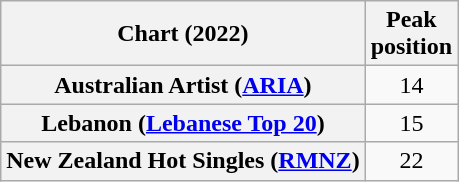<table class="wikitable sortable plainrowheaders" style="text-align:center;">
<tr>
<th scope="col">Chart (2022)</th>
<th scope="col">Peak<br>position</th>
</tr>
<tr>
<th scope="row">Australian Artist (<a href='#'>ARIA</a>)</th>
<td>14</td>
</tr>
<tr>
<th scope="row">Lebanon (<a href='#'>Lebanese Top 20</a>)</th>
<td>15</td>
</tr>
<tr>
<th scope="row">New Zealand Hot Singles (<a href='#'>RMNZ</a>)</th>
<td>22</td>
</tr>
</table>
